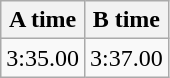<table class="wikitable" border="1" align="upright">
<tr>
<th>A time</th>
<th>B time</th>
</tr>
<tr>
<td>3:35.00</td>
<td>3:37.00</td>
</tr>
</table>
